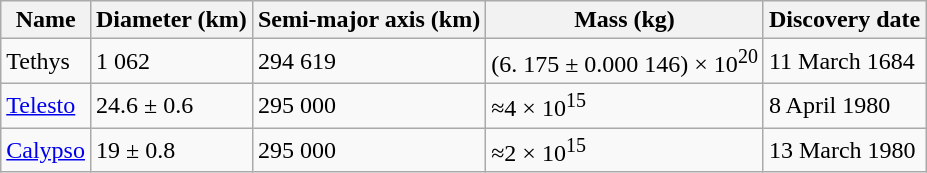<table class="wikitable">
<tr>
<th>Name</th>
<th>Diameter (km)</th>
<th>Semi-major axis (km)</th>
<th>Mass (kg)</th>
<th>Discovery date</th>
</tr>
<tr>
<td>Tethys</td>
<td>1 062</td>
<td>294 619</td>
<td>(6. 175 ± 0.000 146) × 10<sup>20</sup></td>
<td>11 March 1684</td>
</tr>
<tr>
<td><a href='#'>Telesto</a></td>
<td>24.6 ± 0.6</td>
<td>295 000</td>
<td>≈4 × 10<sup>15</sup></td>
<td>8 April 1980</td>
</tr>
<tr>
<td><a href='#'>Calypso</a></td>
<td>19 ± 0.8</td>
<td>295 000</td>
<td>≈2 × 10<sup>15</sup></td>
<td>13 March 1980</td>
</tr>
</table>
